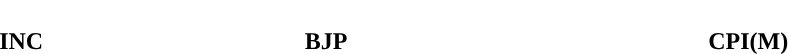<table style="width:61%; text-align:center;">
<tr style="color:white;">
<td style="background:"><strong>24</strong></td>
<td style="background:"><strong>9</strong></td>
<td style="background:"><strong>1</strong></td>
</tr>
<tr>
<td><strong>INC</strong></td>
<td><strong>BJP</strong></td>
<td><strong>CPI(M)</strong></td>
</tr>
</table>
